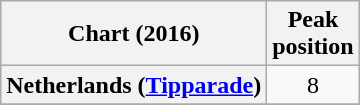<table class="wikitable sortable plainrowheaders" style="text-align:center">
<tr>
<th scope="col">Chart (2016)</th>
<th scope="col">Peak<br>position</th>
</tr>
<tr>
<th scope="row">Netherlands (<a href='#'>Tipparade</a>)</th>
<td>8</td>
</tr>
<tr>
</tr>
</table>
